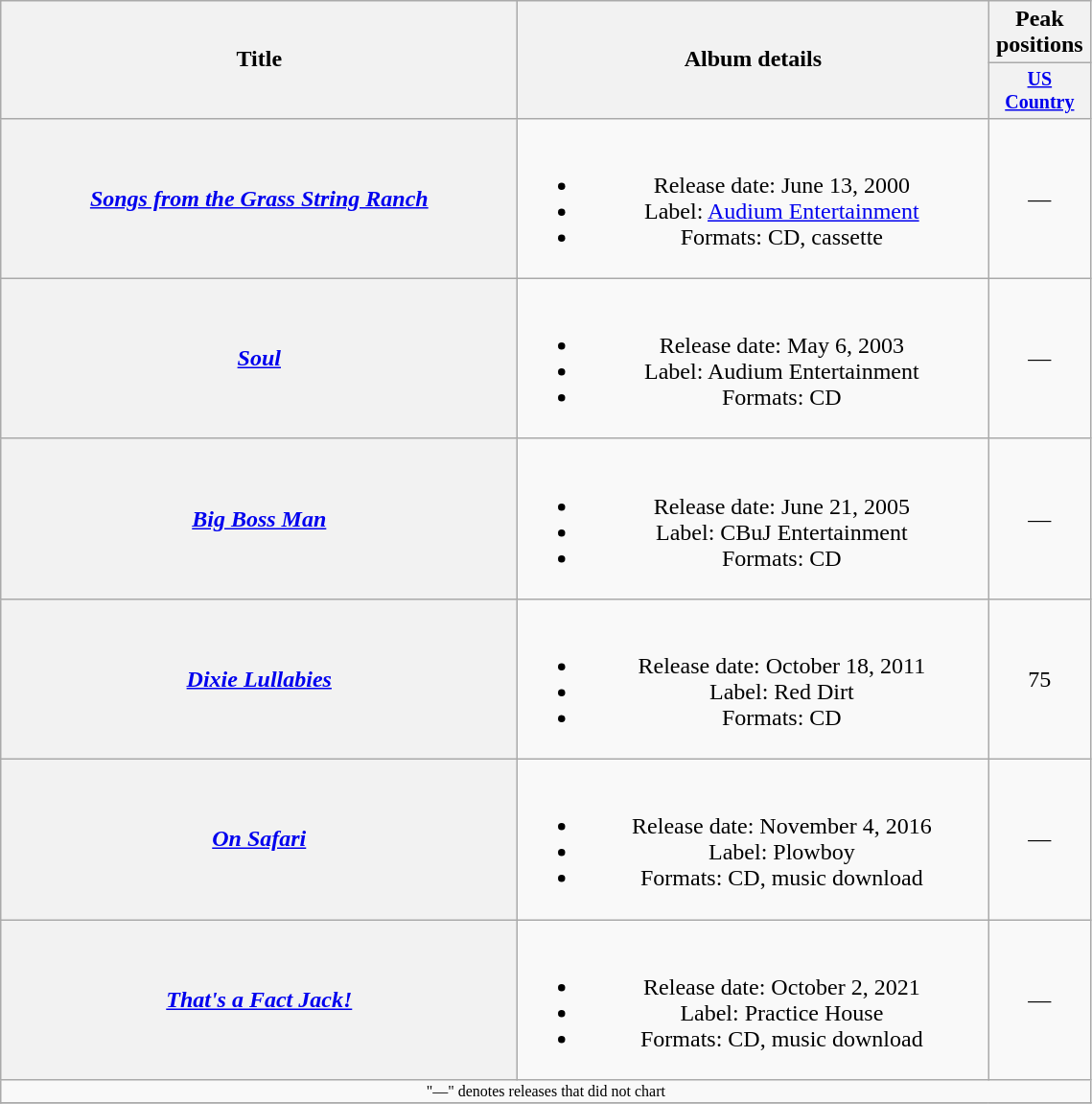<table class="wikitable plainrowheaders" style="text-align:center;">
<tr>
<th rowspan="2" style="width:22em;">Title</th>
<th rowspan="2" style="width:20em;">Album details</th>
<th colspan="1">Peak positions</th>
</tr>
<tr style="font-size: smaller">
<th width="65"><a href='#'>US Country</a><br></th>
</tr>
<tr>
<th scope="row"><em><a href='#'>Songs from the Grass String Ranch</a></em></th>
<td><br><ul><li>Release date: June 13, 2000</li><li>Label: <a href='#'>Audium Entertainment</a></li><li>Formats: CD, cassette</li></ul></td>
<td>—</td>
</tr>
<tr>
<th scope="row"><em><a href='#'>Soul</a></em></th>
<td><br><ul><li>Release date: May 6, 2003</li><li>Label: Audium Entertainment</li><li>Formats: CD</li></ul></td>
<td>—</td>
</tr>
<tr>
<th scope="row"><em><a href='#'>Big Boss Man</a></em></th>
<td><br><ul><li>Release date: June 21, 2005</li><li>Label: CBuJ Entertainment</li><li>Formats: CD</li></ul></td>
<td>—</td>
</tr>
<tr>
<th scope="row"><em><a href='#'>Dixie Lullabies</a></em></th>
<td><br><ul><li>Release date: October 18, 2011</li><li>Label: Red Dirt</li><li>Formats: CD</li></ul></td>
<td>75</td>
</tr>
<tr>
<th scope="row"><em><a href='#'>On Safari</a></em></th>
<td><br><ul><li>Release date: November 4, 2016</li><li>Label: Plowboy</li><li>Formats: CD, music download</li></ul></td>
<td>—</td>
</tr>
<tr>
<th scope="row"><em><a href='#'>That's a Fact Jack!</a></em></th>
<td><br><ul><li>Release date: October 2, 2021</li><li>Label: Practice House</li><li>Formats: CD, music download</li></ul></td>
<td>—</td>
</tr>
<tr>
<td colspan="3" style="font-size:8pt">"—" denotes releases that did not chart</td>
</tr>
<tr>
</tr>
</table>
